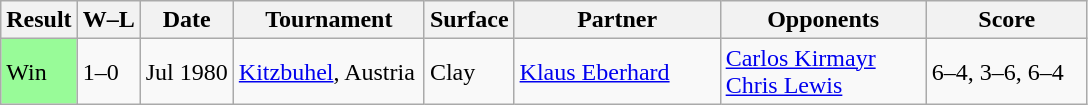<table class="sortable wikitable">
<tr>
<th>Result</th>
<th class="unsortable">W–L</th>
<th>Date</th>
<th style="width:120px">Tournament</th>
<th>Surface</th>
<th style="width:130px">Partner</th>
<th style="width:130px">Opponents</th>
<th style="width:100px" class="unsortable">Score</th>
</tr>
<tr>
<td style="background:#98fb98;">Win</td>
<td>1–0</td>
<td>Jul 1980</td>
<td><a href='#'>Kitzbuhel</a>, Austria</td>
<td>Clay</td>
<td> <a href='#'>Klaus Eberhard</a></td>
<td> <a href='#'>Carlos Kirmayr</a><br> <a href='#'>Chris Lewis</a></td>
<td>6–4, 3–6, 6–4</td>
</tr>
</table>
